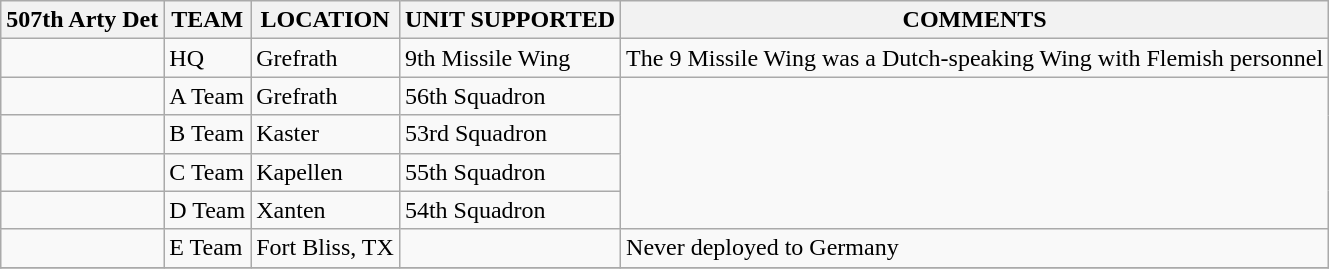<table class="wikitable" border="1">
<tr>
<th>507th Arty Det</th>
<th>TEAM</th>
<th>LOCATION</th>
<th>UNIT SUPPORTED</th>
<th>COMMENTS</th>
</tr>
<tr>
<td></td>
<td>HQ</td>
<td>Grefrath</td>
<td>9th Missile Wing</td>
<td>The 9 Missile Wing was a Dutch-speaking Wing with Flemish personnel</td>
</tr>
<tr>
<td></td>
<td>A Team</td>
<td>Grefrath</td>
<td>56th Squadron</td>
</tr>
<tr>
<td></td>
<td>B Team</td>
<td>Kaster</td>
<td>53rd Squadron</td>
</tr>
<tr>
<td></td>
<td>C Team</td>
<td>Kapellen</td>
<td>55th Squadron</td>
</tr>
<tr>
<td></td>
<td>D Team</td>
<td>Xanten</td>
<td>54th Squadron</td>
</tr>
<tr>
<td></td>
<td>E Team</td>
<td>Fort Bliss, TX</td>
<td></td>
<td>Never deployed to Germany</td>
</tr>
<tr>
</tr>
</table>
